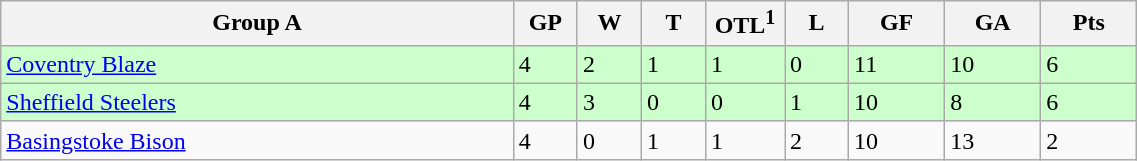<table class="wikitable" width="60%">
<tr>
<th width="40%">Group A</th>
<th width="5%">GP</th>
<th width="5%">W</th>
<th width="5%">T</th>
<th width="5%">OTL<sup>1</sup></th>
<th width="5%">L</th>
<th width="7.5%">GF</th>
<th width="7.5%">GA</th>
<th width="7.5%">Pts</th>
</tr>
<tr bgcolor="#CCFFCC">
<td><a href='#'>Coventry Blaze</a></td>
<td>4</td>
<td>2</td>
<td>1</td>
<td>1</td>
<td>0</td>
<td>11</td>
<td>10</td>
<td>6</td>
</tr>
<tr bgcolor="#CCFFCC">
<td><a href='#'>Sheffield Steelers</a></td>
<td>4</td>
<td>3</td>
<td>0</td>
<td>0</td>
<td>1</td>
<td>10</td>
<td>8</td>
<td>6</td>
</tr>
<tr bgcolor=>
<td><a href='#'>Basingstoke Bison</a></td>
<td>4</td>
<td>0</td>
<td>1</td>
<td>1</td>
<td>2</td>
<td>10</td>
<td>13</td>
<td>2</td>
</tr>
</table>
